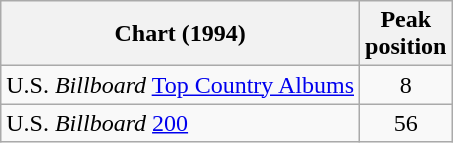<table class="wikitable" style="text-align:center;">
<tr>
<th>Chart (1994)</th>
<th>Peak<br>position</th>
</tr>
<tr>
<td align="left">U.S. <em>Billboard</em> <a href='#'>Top Country Albums</a></td>
<td>8</td>
</tr>
<tr>
<td align="left">U.S. <em>Billboard</em> <a href='#'>200</a></td>
<td>56</td>
</tr>
</table>
